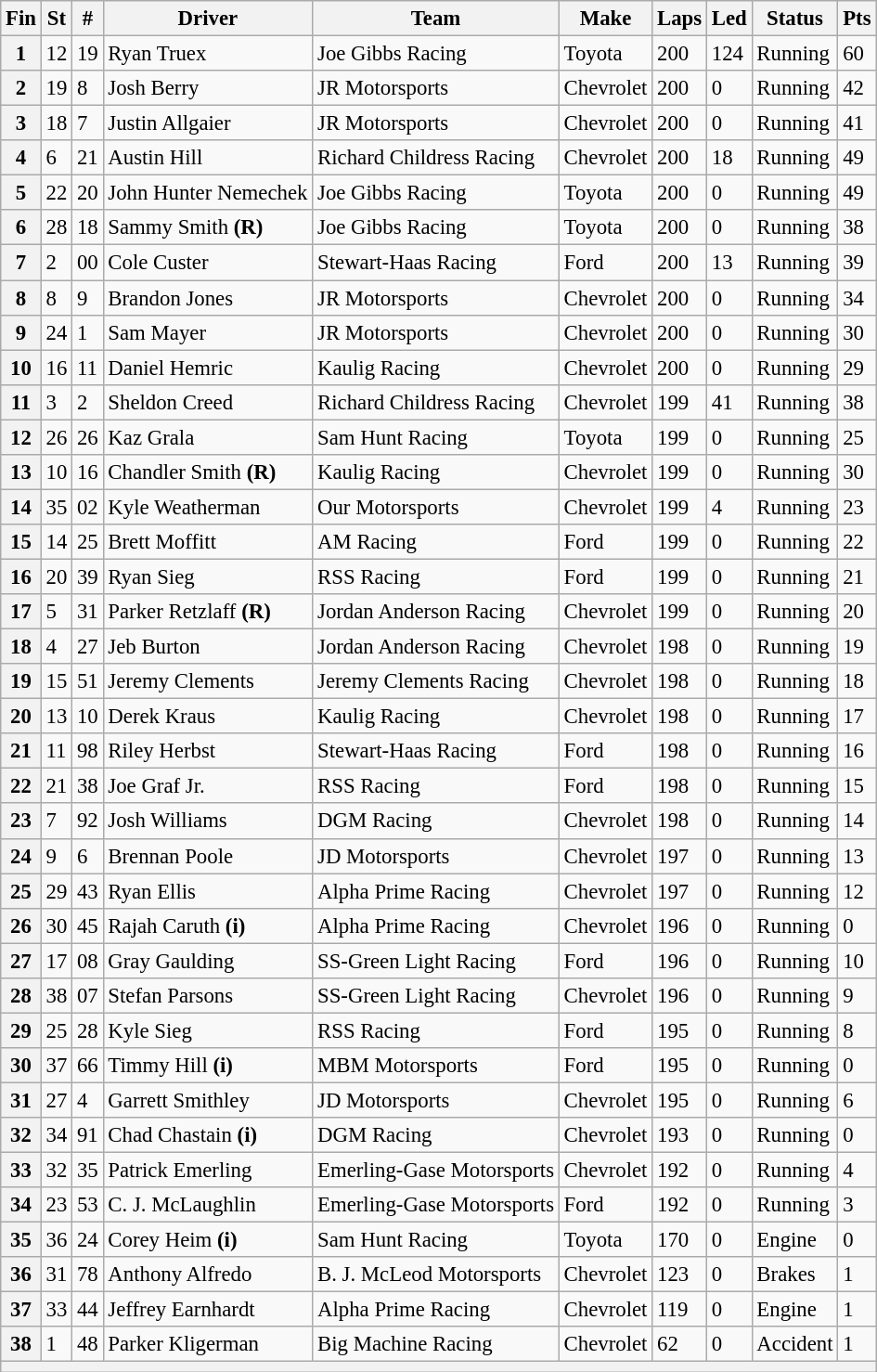<table class="wikitable" style="font-size:95%">
<tr>
<th>Fin</th>
<th>St</th>
<th>#</th>
<th>Driver</th>
<th>Team</th>
<th>Make</th>
<th>Laps</th>
<th>Led</th>
<th>Status</th>
<th>Pts</th>
</tr>
<tr>
<th>1</th>
<td>12</td>
<td>19</td>
<td>Ryan Truex</td>
<td>Joe Gibbs Racing</td>
<td>Toyota</td>
<td>200</td>
<td>124</td>
<td>Running</td>
<td>60</td>
</tr>
<tr>
<th>2</th>
<td>19</td>
<td>8</td>
<td>Josh Berry</td>
<td>JR Motorsports</td>
<td>Chevrolet</td>
<td>200</td>
<td>0</td>
<td>Running</td>
<td>42</td>
</tr>
<tr>
<th>3</th>
<td>18</td>
<td>7</td>
<td>Justin Allgaier</td>
<td>JR Motorsports</td>
<td>Chevrolet</td>
<td>200</td>
<td>0</td>
<td>Running</td>
<td>41</td>
</tr>
<tr>
<th>4</th>
<td>6</td>
<td>21</td>
<td>Austin Hill</td>
<td>Richard Childress Racing</td>
<td>Chevrolet</td>
<td>200</td>
<td>18</td>
<td>Running</td>
<td>49</td>
</tr>
<tr>
<th>5</th>
<td>22</td>
<td>20</td>
<td>John Hunter Nemechek</td>
<td>Joe Gibbs Racing</td>
<td>Toyota</td>
<td>200</td>
<td>0</td>
<td>Running</td>
<td>49</td>
</tr>
<tr>
<th>6</th>
<td>28</td>
<td>18</td>
<td>Sammy Smith <strong>(R)</strong></td>
<td>Joe Gibbs Racing</td>
<td>Toyota</td>
<td>200</td>
<td>0</td>
<td>Running</td>
<td>38</td>
</tr>
<tr>
<th>7</th>
<td>2</td>
<td>00</td>
<td>Cole Custer</td>
<td>Stewart-Haas Racing</td>
<td>Ford</td>
<td>200</td>
<td>13</td>
<td>Running</td>
<td>39</td>
</tr>
<tr>
<th>8</th>
<td>8</td>
<td>9</td>
<td>Brandon Jones</td>
<td>JR Motorsports</td>
<td>Chevrolet</td>
<td>200</td>
<td>0</td>
<td>Running</td>
<td>34</td>
</tr>
<tr>
<th>9</th>
<td>24</td>
<td>1</td>
<td>Sam Mayer</td>
<td>JR Motorsports</td>
<td>Chevrolet</td>
<td>200</td>
<td>0</td>
<td>Running</td>
<td>30</td>
</tr>
<tr>
<th>10</th>
<td>16</td>
<td>11</td>
<td>Daniel Hemric</td>
<td>Kaulig Racing</td>
<td>Chevrolet</td>
<td>200</td>
<td>0</td>
<td>Running</td>
<td>29</td>
</tr>
<tr>
<th>11</th>
<td>3</td>
<td>2</td>
<td>Sheldon Creed</td>
<td>Richard Childress Racing</td>
<td>Chevrolet</td>
<td>199</td>
<td>41</td>
<td>Running</td>
<td>38</td>
</tr>
<tr>
<th>12</th>
<td>26</td>
<td>26</td>
<td>Kaz Grala</td>
<td>Sam Hunt Racing</td>
<td>Toyota</td>
<td>199</td>
<td>0</td>
<td>Running</td>
<td>25</td>
</tr>
<tr>
<th>13</th>
<td>10</td>
<td>16</td>
<td>Chandler Smith <strong>(R)</strong></td>
<td>Kaulig Racing</td>
<td>Chevrolet</td>
<td>199</td>
<td>0</td>
<td>Running</td>
<td>30</td>
</tr>
<tr>
<th>14</th>
<td>35</td>
<td>02</td>
<td>Kyle Weatherman</td>
<td>Our Motorsports</td>
<td>Chevrolet</td>
<td>199</td>
<td>4</td>
<td>Running</td>
<td>23</td>
</tr>
<tr>
<th>15</th>
<td>14</td>
<td>25</td>
<td>Brett Moffitt</td>
<td>AM Racing</td>
<td>Ford</td>
<td>199</td>
<td>0</td>
<td>Running</td>
<td>22</td>
</tr>
<tr>
<th>16</th>
<td>20</td>
<td>39</td>
<td>Ryan Sieg</td>
<td>RSS Racing</td>
<td>Ford</td>
<td>199</td>
<td>0</td>
<td>Running</td>
<td>21</td>
</tr>
<tr>
<th>17</th>
<td>5</td>
<td>31</td>
<td>Parker Retzlaff <strong>(R)</strong></td>
<td>Jordan Anderson Racing</td>
<td>Chevrolet</td>
<td>199</td>
<td>0</td>
<td>Running</td>
<td>20</td>
</tr>
<tr>
<th>18</th>
<td>4</td>
<td>27</td>
<td>Jeb Burton</td>
<td>Jordan Anderson Racing</td>
<td>Chevrolet</td>
<td>198</td>
<td>0</td>
<td>Running</td>
<td>19</td>
</tr>
<tr>
<th>19</th>
<td>15</td>
<td>51</td>
<td>Jeremy Clements</td>
<td>Jeremy Clements Racing</td>
<td>Chevrolet</td>
<td>198</td>
<td>0</td>
<td>Running</td>
<td>18</td>
</tr>
<tr>
<th>20</th>
<td>13</td>
<td>10</td>
<td>Derek Kraus</td>
<td>Kaulig Racing</td>
<td>Chevrolet</td>
<td>198</td>
<td>0</td>
<td>Running</td>
<td>17</td>
</tr>
<tr>
<th>21</th>
<td>11</td>
<td>98</td>
<td>Riley Herbst</td>
<td>Stewart-Haas Racing</td>
<td>Ford</td>
<td>198</td>
<td>0</td>
<td>Running</td>
<td>16</td>
</tr>
<tr>
<th>22</th>
<td>21</td>
<td>38</td>
<td>Joe Graf Jr.</td>
<td>RSS Racing</td>
<td>Ford</td>
<td>198</td>
<td>0</td>
<td>Running</td>
<td>15</td>
</tr>
<tr>
<th>23</th>
<td>7</td>
<td>92</td>
<td>Josh Williams</td>
<td>DGM Racing</td>
<td>Chevrolet</td>
<td>198</td>
<td>0</td>
<td>Running</td>
<td>14</td>
</tr>
<tr>
<th>24</th>
<td>9</td>
<td>6</td>
<td>Brennan Poole</td>
<td>JD Motorsports</td>
<td>Chevrolet</td>
<td>197</td>
<td>0</td>
<td>Running</td>
<td>13</td>
</tr>
<tr>
<th>25</th>
<td>29</td>
<td>43</td>
<td>Ryan Ellis</td>
<td>Alpha Prime Racing</td>
<td>Chevrolet</td>
<td>197</td>
<td>0</td>
<td>Running</td>
<td>12</td>
</tr>
<tr>
<th>26</th>
<td>30</td>
<td>45</td>
<td>Rajah Caruth <strong>(i)</strong></td>
<td>Alpha Prime Racing</td>
<td>Chevrolet</td>
<td>196</td>
<td>0</td>
<td>Running</td>
<td>0</td>
</tr>
<tr>
<th>27</th>
<td>17</td>
<td>08</td>
<td>Gray Gaulding</td>
<td>SS-Green Light Racing</td>
<td>Ford</td>
<td>196</td>
<td>0</td>
<td>Running</td>
<td>10</td>
</tr>
<tr>
<th>28</th>
<td>38</td>
<td>07</td>
<td>Stefan Parsons</td>
<td>SS-Green Light Racing</td>
<td>Chevrolet</td>
<td>196</td>
<td>0</td>
<td>Running</td>
<td>9</td>
</tr>
<tr>
<th>29</th>
<td>25</td>
<td>28</td>
<td>Kyle Sieg</td>
<td>RSS Racing</td>
<td>Ford</td>
<td>195</td>
<td>0</td>
<td>Running</td>
<td>8</td>
</tr>
<tr>
<th>30</th>
<td>37</td>
<td>66</td>
<td>Timmy Hill <strong>(i)</strong></td>
<td>MBM Motorsports</td>
<td>Ford</td>
<td>195</td>
<td>0</td>
<td>Running</td>
<td>0</td>
</tr>
<tr>
<th>31</th>
<td>27</td>
<td>4</td>
<td>Garrett Smithley</td>
<td>JD Motorsports</td>
<td>Chevrolet</td>
<td>195</td>
<td>0</td>
<td>Running</td>
<td>6</td>
</tr>
<tr>
<th>32</th>
<td>34</td>
<td>91</td>
<td>Chad Chastain <strong>(i)</strong></td>
<td>DGM Racing</td>
<td>Chevrolet</td>
<td>193</td>
<td>0</td>
<td>Running</td>
<td>0</td>
</tr>
<tr>
<th>33</th>
<td>32</td>
<td>35</td>
<td>Patrick Emerling</td>
<td>Emerling-Gase Motorsports</td>
<td>Chevrolet</td>
<td>192</td>
<td>0</td>
<td>Running</td>
<td>4</td>
</tr>
<tr>
<th>34</th>
<td>23</td>
<td>53</td>
<td>C. J. McLaughlin</td>
<td>Emerling-Gase Motorsports</td>
<td>Ford</td>
<td>192</td>
<td>0</td>
<td>Running</td>
<td>3</td>
</tr>
<tr>
<th>35</th>
<td>36</td>
<td>24</td>
<td>Corey Heim <strong>(i)</strong></td>
<td>Sam Hunt Racing</td>
<td>Toyota</td>
<td>170</td>
<td>0</td>
<td>Engine</td>
<td>0</td>
</tr>
<tr>
<th>36</th>
<td>31</td>
<td>78</td>
<td>Anthony Alfredo</td>
<td>B. J. McLeod Motorsports</td>
<td>Chevrolet</td>
<td>123</td>
<td>0</td>
<td>Brakes</td>
<td>1</td>
</tr>
<tr>
<th>37</th>
<td>33</td>
<td>44</td>
<td>Jeffrey Earnhardt</td>
<td>Alpha Prime Racing</td>
<td>Chevrolet</td>
<td>119</td>
<td>0</td>
<td>Engine</td>
<td>1</td>
</tr>
<tr>
<th>38</th>
<td>1</td>
<td>48</td>
<td>Parker Kligerman</td>
<td>Big Machine Racing</td>
<td>Chevrolet</td>
<td>62</td>
<td>0</td>
<td>Accident</td>
<td>1</td>
</tr>
<tr>
<th colspan="10"></th>
</tr>
</table>
